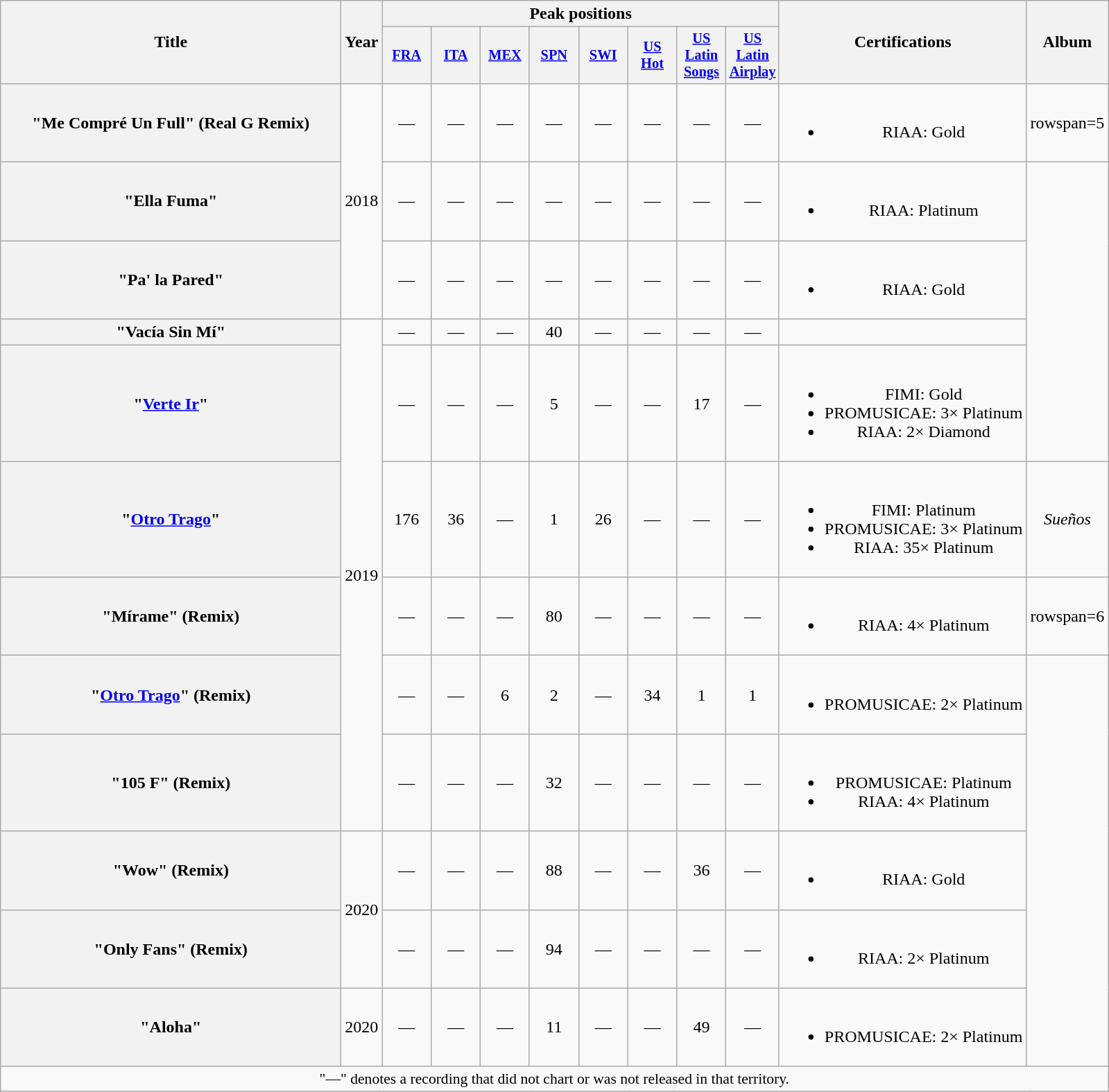<table class="wikitable plainrowheaders" style="text-align:center">
<tr>
<th scope="col" rowspan="2" style="width:20em;">Title</th>
<th scope="col" rowspan="2">Year</th>
<th scope="col" colspan="8">Peak positions</th>
<th scope="col" rowspan="2">Certifications</th>
<th scope="col" rowspan="2">Album</th>
</tr>
<tr>
<th scope="col" style="width:3em;font-size:85%;"><a href='#'>FRA</a><br></th>
<th scope="col" style="width:3em;font-size:85%;"><a href='#'>ITA</a><br></th>
<th scope="col" style="width:3em;font-size:85%;"><a href='#'>MEX</a><br></th>
<th scope="col" style="width:3em;font-size:85%;"><a href='#'>SPN</a><br></th>
<th scope="col" style="width:3em;font-size:85%;"><a href='#'>SWI</a><br></th>
<th scope="col" style="width:3em;font-size:85%;"><a href='#'>US<br>Hot</a><br></th>
<th scope="col" style="width:3em;font-size:85%;"><a href='#'>US<br>Latin<br>Songs</a><br></th>
<th scope="col" style="width:3em;font-size:85%;"><a href='#'>US<br>Latin<br>Airplay</a><br></th>
</tr>
<tr>
<th scope="row">"Me Compré Un Full" (Real G Remix)<br></th>
<td rowspan=3>2018</td>
<td>—</td>
<td>—</td>
<td>—</td>
<td>—</td>
<td>—</td>
<td>—</td>
<td>—</td>
<td>—</td>
<td><br><ul><li>RIAA: Gold </li></ul></td>
<td>rowspan=5 </td>
</tr>
<tr>
<th scope="row">"Ella Fuma"<br></th>
<td>—</td>
<td>—</td>
<td>—</td>
<td>—</td>
<td>—</td>
<td>—</td>
<td>—</td>
<td>—</td>
<td><br><ul><li>RIAA: Platinum </li></ul></td>
</tr>
<tr>
<th scope="row">"Pa' la Pared"<br></th>
<td>—</td>
<td>—</td>
<td>—</td>
<td>—</td>
<td>—</td>
<td>—</td>
<td>—</td>
<td>—</td>
<td><br><ul><li>RIAA: Gold </li></ul></td>
</tr>
<tr>
<th scope="row">"Vacía Sin Mí"<br></th>
<td rowspan=6>2019</td>
<td>—</td>
<td>—</td>
<td>—</td>
<td>40</td>
<td>—</td>
<td>—</td>
<td>—</td>
<td>—</td>
<td></td>
</tr>
<tr>
<th scope="row">"<a href='#'>Verte Ir</a>"<br></th>
<td>—</td>
<td>—</td>
<td>—</td>
<td>5</td>
<td>—</td>
<td>—</td>
<td>17</td>
<td>—</td>
<td><br><ul><li>FIMI: Gold</li><li>PROMUSICAE: 3× Platinum</li><li>RIAA: 2× Diamond </li></ul></td>
</tr>
<tr>
<th scope="row">"<a href='#'>Otro Trago</a>"<br></th>
<td>176</td>
<td>36</td>
<td>—</td>
<td>1</td>
<td>26</td>
<td>—</td>
<td>—</td>
<td>—</td>
<td><br><ul><li>FIMI: Platinum</li><li>PROMUSICAE: 3× Platinum</li><li>RIAA: 35× Platinum </li></ul></td>
<td><em>Sueños</em></td>
</tr>
<tr>
<th scope="row">"Mírame" (Remix)<br></th>
<td>—</td>
<td>—</td>
<td>—</td>
<td>80</td>
<td>—</td>
<td>—</td>
<td>—</td>
<td>—</td>
<td><br><ul><li>RIAA: 4× Platinum </li></ul></td>
<td>rowspan=6 </td>
</tr>
<tr>
<th scope="row">"<a href='#'>Otro Trago</a>" (Remix)<br></th>
<td>—</td>
<td>—</td>
<td>6</td>
<td>2</td>
<td>—</td>
<td>34</td>
<td>1</td>
<td>1</td>
<td><br><ul><li>PROMUSICAE: 2× Platinum</li></ul></td>
</tr>
<tr>
<th scope="row">"105 F" (Remix)<br></th>
<td>—</td>
<td>—</td>
<td>—</td>
<td>32</td>
<td>—</td>
<td>—</td>
<td>—</td>
<td>—</td>
<td><br><ul><li>PROMUSICAE: Platinum</li><li>RIAA: 4× Platinum </li></ul></td>
</tr>
<tr>
<th scope="row">"Wow" (Remix)<br></th>
<td rowspan=2>2020</td>
<td>—</td>
<td>—</td>
<td>—</td>
<td>88</td>
<td>—</td>
<td>—</td>
<td>36</td>
<td>—</td>
<td><br><ul><li>RIAA: Gold </li></ul></td>
</tr>
<tr>
<th scope="row">"Only Fans" (Remix)<br></th>
<td>—</td>
<td>—</td>
<td>—</td>
<td>94</td>
<td>—</td>
<td>—</td>
<td>—</td>
<td>—</td>
<td><br><ul><li>RIAA: 2× Platinum </li></ul></td>
</tr>
<tr>
<th scope="row">"Aloha"<br></th>
<td>2020</td>
<td>—</td>
<td>—</td>
<td>—</td>
<td>11</td>
<td>—</td>
<td>—</td>
<td>49</td>
<td>—</td>
<td><br><ul><li>PROMUSICAE: 2× Platinum</li></ul></td>
</tr>
<tr>
<td colspan="15" style="font-size:90%">"—" denotes a recording that did not chart or was not released in that territory.</td>
</tr>
</table>
